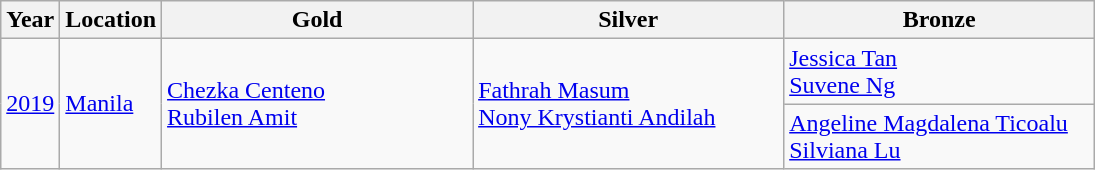<table class="wikitable">
<tr>
<th>Year</th>
<th>Location</th>
<th width="200">Gold</th>
<th width="200">Silver</th>
<th width="200">Bronze</th>
</tr>
<tr>
<td rowspan=2><a href='#'>2019</a></td>
<td rowspan=2> <a href='#'>Manila</a></td>
<td rowspan=2> <a href='#'>Chezka Centeno</a><br> <a href='#'>Rubilen Amit</a></td>
<td rowspan=2> <a href='#'>Fathrah Masum</a><br> <a href='#'>Nony Krystianti Andilah</a></td>
<td> <a href='#'>Jessica Tan</a><br> <a href='#'>Suvene Ng</a></td>
</tr>
<tr>
<td> <a href='#'>Angeline Magdalena Ticoalu</a><br> <a href='#'>Silviana Lu</a></td>
</tr>
</table>
